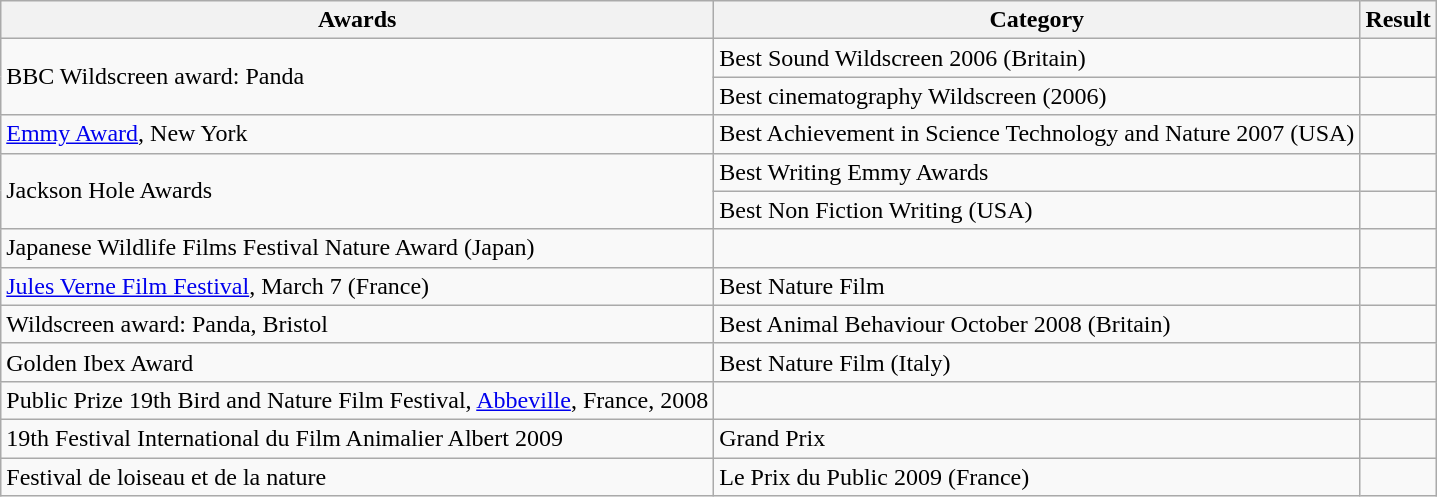<table class="wikitable">
<tr>
<th>Awards</th>
<th>Category</th>
<th>Result</th>
</tr>
<tr>
<td rowspan="2">BBC Wildscreen award: Panda</td>
<td>Best Sound Wildscreen 2006 (Britain)</td>
<td></td>
</tr>
<tr>
<td>Best cinematography Wildscreen (2006)</td>
<td></td>
</tr>
<tr>
<td><a href='#'>Emmy Award</a>, New York</td>
<td>Best Achievement in Science Technology and Nature 2007 (USA)</td>
<td></td>
</tr>
<tr>
<td rowspan="2">Jackson Hole Awards</td>
<td>Best Writing Emmy Awards</td>
<td></td>
</tr>
<tr>
<td>Best Non Fiction Writing (USA)</td>
<td></td>
</tr>
<tr>
<td>Japanese Wildlife Films Festival Nature Award (Japan)</td>
<td></td>
<td></td>
</tr>
<tr>
<td><a href='#'>Jules Verne Film Festival</a>, March 7 (France)</td>
<td>Best Nature Film</td>
<td></td>
</tr>
<tr>
<td>Wildscreen award: Panda, Bristol</td>
<td>Best Animal Behaviour October 2008 (Britain)</td>
<td></td>
</tr>
<tr>
<td>Golden Ibex Award</td>
<td>Best Nature Film (Italy)</td>
<td></td>
</tr>
<tr>
<td>Public Prize 19th Bird and Nature Film Festival, <a href='#'>Abbeville</a>, France, 2008</td>
<td></td>
<td></td>
</tr>
<tr>
<td>19th Festival International du Film Animalier Albert 2009</td>
<td>Grand Prix</td>
<td></td>
</tr>
<tr>
<td>Festival de loiseau et de la nature</td>
<td>Le Prix du Public 2009 (France)</td>
<td></td>
</tr>
</table>
